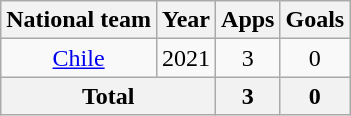<table class=wikitable style=text-align:center>
<tr>
<th>National team</th>
<th>Year</th>
<th>Apps</th>
<th>Goals</th>
</tr>
<tr>
<td><a href='#'>Chile</a></td>
<td>2021</td>
<td>3</td>
<td>0</td>
</tr>
<tr>
<th colspan="2">Total</th>
<th>3</th>
<th>0</th>
</tr>
</table>
